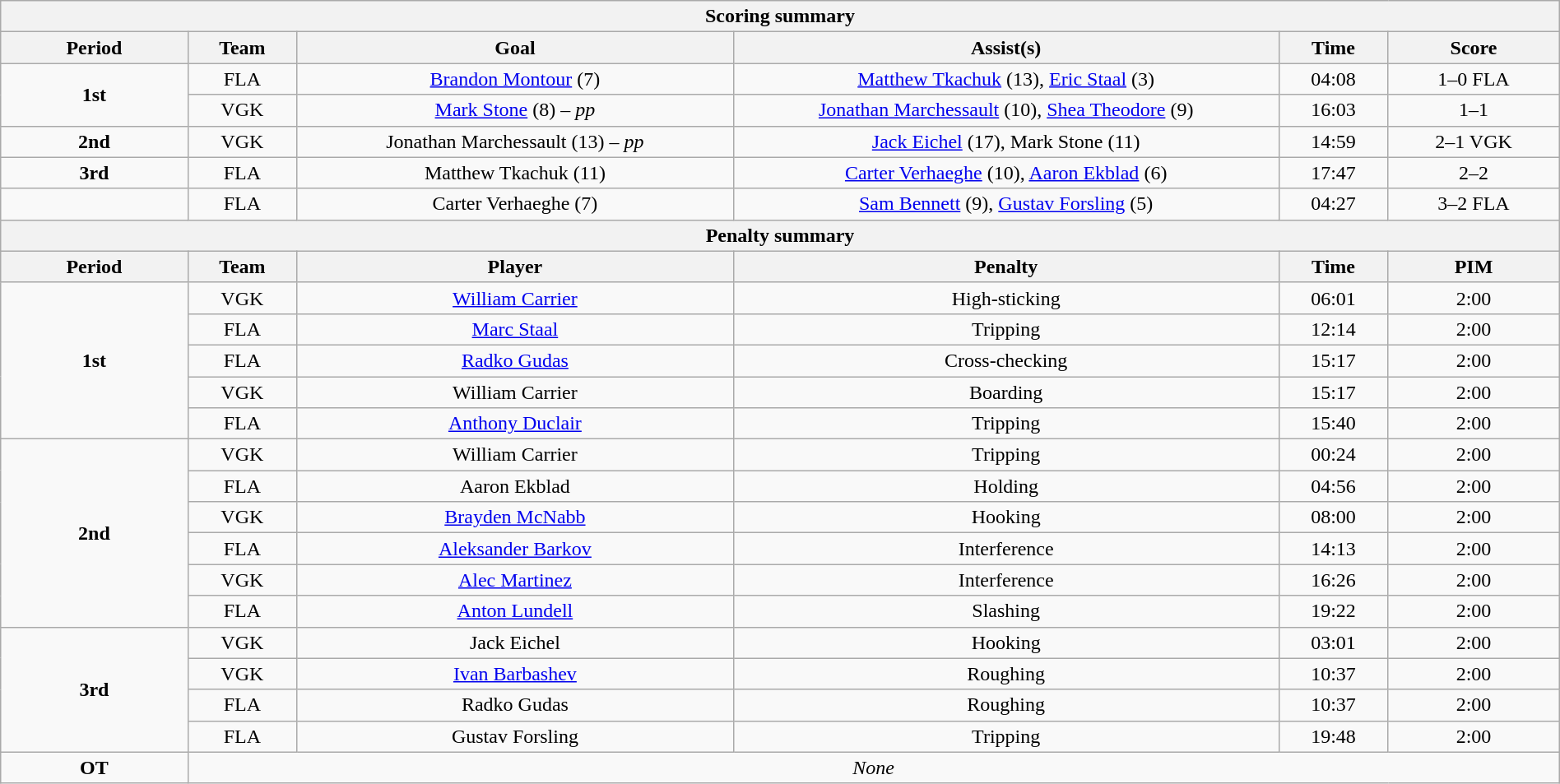<table style="width:100%;" class="wikitable">
<tr>
<th colspan="6">Scoring summary</th>
</tr>
<tr>
<th style="width:12%;">Period</th>
<th style="width:7%;">Team</th>
<th style="width:28%;">Goal</th>
<th style="width:35%;">Assist(s)</th>
<th style="width:7%;">Time</th>
<th style="width:11%;">Score</th>
</tr>
<tr style="text-align:center;">
<td rowspan ="2"><strong>1st</strong></td>
<td>FLA</td>
<td><a href='#'>Brandon Montour</a> (7)</td>
<td><a href='#'>Matthew Tkachuk</a> (13), <a href='#'>Eric Staal</a> (3)</td>
<td>04:08</td>
<td>1–0 FLA</td>
</tr>
<tr style="text-align:center;">
<td>VGK</td>
<td><a href='#'>Mark Stone</a> (8) – <em>pp</em></td>
<td><a href='#'>Jonathan Marchessault</a> (10), <a href='#'>Shea Theodore</a> (9)</td>
<td>16:03</td>
<td>1–1</td>
</tr>
<tr style="text-align:center;">
<td><strong>2nd</strong></td>
<td>VGK</td>
<td>Jonathan Marchessault (13) – <em>pp</em></td>
<td><a href='#'>Jack Eichel</a> (17), Mark Stone (11)</td>
<td>14:59</td>
<td>2–1 VGK</td>
</tr>
<tr style="text-align:center;">
<td rowspan="1"><strong>3rd</strong></td>
<td>FLA</td>
<td>Matthew Tkachuk (11)</td>
<td><a href='#'>Carter Verhaeghe</a> (10), <a href='#'>Aaron Ekblad</a> (6)</td>
<td>17:47</td>
<td>2–2</td>
</tr>
<tr style="text-align:center;">
<td rowspan="1"><strong></strong></td>
<td>FLA</td>
<td>Carter Verhaeghe (7)</td>
<td><a href='#'>Sam Bennett</a> (9), <a href='#'>Gustav Forsling</a> (5)</td>
<td>04:27</td>
<td>3–2 FLA</td>
</tr>
<tr>
<th colspan="6">Penalty summary</th>
</tr>
<tr>
<th style="width:12%;">Period</th>
<th style="width:7%;">Team</th>
<th style="width:28%;">Player</th>
<th style="width:35%;">Penalty</th>
<th style="width:7%;">Time</th>
<th style="width:11%;">PIM</th>
</tr>
<tr style="text-align:center;">
<td rowspan="5"><strong>1st</strong></td>
<td>VGK</td>
<td><a href='#'>William Carrier</a></td>
<td>High-sticking</td>
<td>06:01</td>
<td>2:00</td>
</tr>
<tr style="text-align:center;">
<td>FLA</td>
<td><a href='#'>Marc Staal</a></td>
<td>Tripping</td>
<td>12:14</td>
<td>2:00</td>
</tr>
<tr style="text-align:center;">
<td>FLA</td>
<td><a href='#'>Radko Gudas</a></td>
<td>Cross-checking</td>
<td>15:17</td>
<td>2:00</td>
</tr>
<tr style="text-align:center;">
<td>VGK</td>
<td>William Carrier</td>
<td>Boarding</td>
<td>15:17</td>
<td>2:00</td>
</tr>
<tr style="text-align:center;">
<td>FLA</td>
<td><a href='#'>Anthony Duclair</a></td>
<td>Tripping</td>
<td>15:40</td>
<td>2:00</td>
</tr>
<tr style="text-align:center;">
<td rowspan="6"><strong>2nd</strong></td>
<td>VGK</td>
<td>William Carrier</td>
<td>Tripping</td>
<td>00:24</td>
<td>2:00</td>
</tr>
<tr style="text-align:center;">
<td>FLA</td>
<td>Aaron Ekblad</td>
<td>Holding</td>
<td>04:56</td>
<td>2:00</td>
</tr>
<tr style="text-align:center;">
<td>VGK</td>
<td><a href='#'>Brayden McNabb</a></td>
<td>Hooking</td>
<td>08:00</td>
<td>2:00</td>
</tr>
<tr style="text-align:center;">
<td>FLA</td>
<td><a href='#'>Aleksander Barkov</a></td>
<td>Interference</td>
<td>14:13</td>
<td>2:00</td>
</tr>
<tr style="text-align:center;">
<td>VGK</td>
<td><a href='#'>Alec Martinez</a></td>
<td>Interference</td>
<td>16:26</td>
<td>2:00</td>
</tr>
<tr style="text-align:center;">
<td>FLA</td>
<td><a href='#'>Anton Lundell</a></td>
<td>Slashing</td>
<td>19:22</td>
<td>2:00</td>
</tr>
<tr style="text-align:center;">
<td rowspan="4"><strong>3rd</strong></td>
<td>VGK</td>
<td>Jack Eichel</td>
<td>Hooking</td>
<td>03:01</td>
<td>2:00</td>
</tr>
<tr style="text-align:center;">
<td>VGK</td>
<td><a href='#'>Ivan Barbashev</a></td>
<td>Roughing</td>
<td>10:37</td>
<td>2:00</td>
</tr>
<tr style="text-align:center;">
<td>FLA</td>
<td>Radko Gudas</td>
<td>Roughing</td>
<td>10:37</td>
<td>2:00</td>
</tr>
<tr style="text-align:center;">
<td>FLA</td>
<td>Gustav Forsling</td>
<td>Tripping</td>
<td>19:48</td>
<td>2:00</td>
</tr>
<tr style="text-align:center;">
<td rowspan="1"><strong>OT</strong></td>
<td colspan="5"><em>None</em></td>
</tr>
</table>
